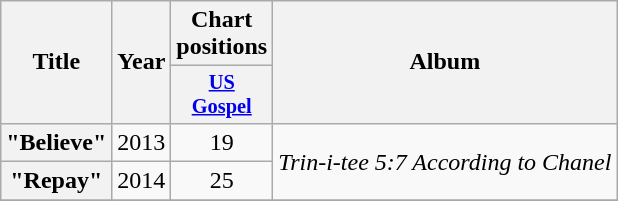<table class="wikitable plainrowheaders" style="text-align:center;">
<tr>
<th scope="col" rowspan="2">Title</th>
<th scope="col" rowspan="2">Year</th>
<th scope="col" colspan="1">Chart positions</th>
<th scope="col" rowspan="2">Album</th>
</tr>
<tr>
<th style="width:3em;font-size:85%"><a href='#'>US<br>Gospel</a><br></th>
</tr>
<tr>
<th scope="row">"Believe"</th>
<td>2013</td>
<td>19</td>
<td rowspan="2"><em>Trin-i-tee 5:7 According to Chanel</em></td>
</tr>
<tr>
<th scope="row">"Repay"</th>
<td>2014</td>
<td>25</td>
</tr>
<tr>
</tr>
</table>
